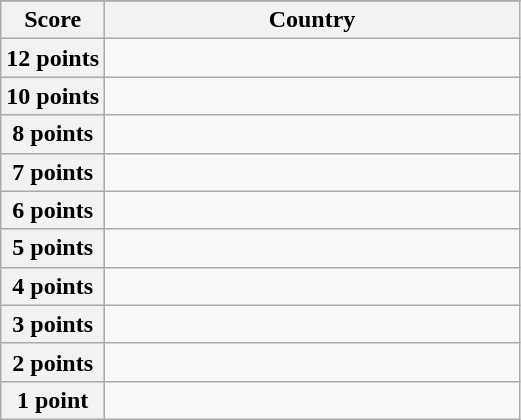<table class="wikitable">
<tr>
</tr>
<tr>
<th scope="col" width="20%">Score</th>
<th scope="col">Country</th>
</tr>
<tr>
<th scope="row">12 points</th>
<td></td>
</tr>
<tr>
<th scope="row">10 points</th>
<td></td>
</tr>
<tr>
<th scope="row">8 points</th>
<td></td>
</tr>
<tr>
<th scope="row">7 points</th>
<td></td>
</tr>
<tr>
<th scope="row">6 points</th>
<td></td>
</tr>
<tr>
<th scope="row">5 points</th>
<td></td>
</tr>
<tr>
<th scope="row">4 points</th>
<td></td>
</tr>
<tr>
<th scope="row">3 points</th>
<td></td>
</tr>
<tr>
<th scope="row">2 points</th>
<td></td>
</tr>
<tr>
<th scope="row">1 point</th>
<td></td>
</tr>
</table>
